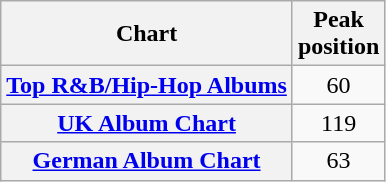<table class="wikitable sortable plainrowheaders" style="text-align:center;">
<tr>
<th>Chart</th>
<th>Peak<br>position</th>
</tr>
<tr>
<th scope="row"><a href='#'>Top R&B/Hip-Hop Albums</a></th>
<td>60</td>
</tr>
<tr>
<th scope="row"><a href='#'>UK Album Chart</a></th>
<td>119</td>
</tr>
<tr>
<th scope="row"><a href='#'>German Album Chart</a></th>
<td>63</td>
</tr>
</table>
